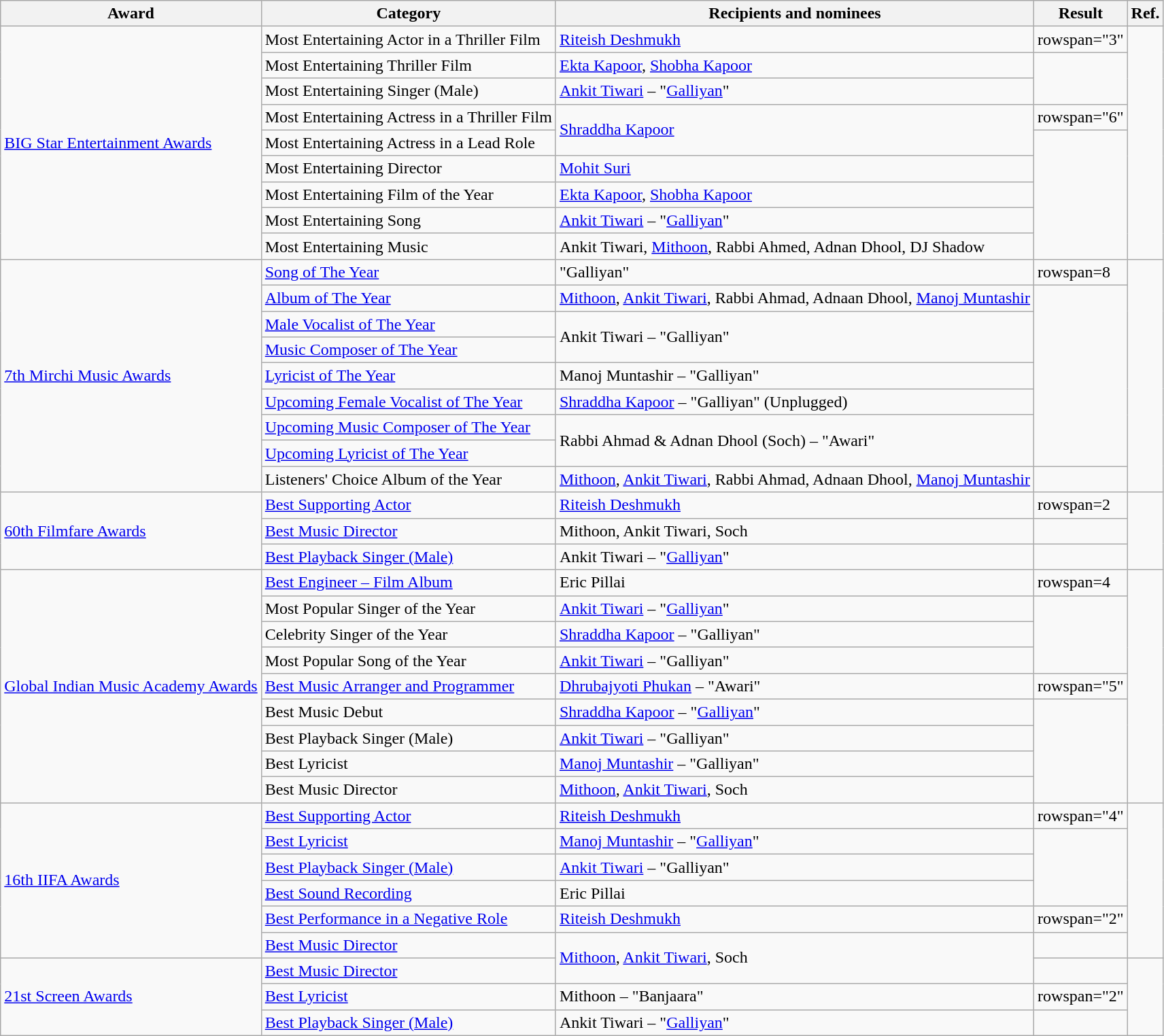<table class="wikitable sortable">
<tr>
<th>Award</th>
<th>Category</th>
<th>Recipients and nominees</th>
<th>Result</th>
<th>Ref.</th>
</tr>
<tr>
<td rowspan=9><a href='#'>BIG Star Entertainment Awards</a></td>
<td>Most Entertaining Actor in a Thriller Film</td>
<td><a href='#'>Riteish Deshmukh</a></td>
<td>rowspan="3" </td>
<td rowspan="9"></td>
</tr>
<tr>
<td>Most Entertaining Thriller Film</td>
<td><a href='#'>Ekta Kapoor</a>, <a href='#'>Shobha Kapoor</a></td>
</tr>
<tr>
<td>Most Entertaining Singer (Male)</td>
<td><a href='#'>Ankit Tiwari</a> – "<a href='#'>Galliyan</a>"</td>
</tr>
<tr>
<td>Most Entertaining Actress in a Thriller Film</td>
<td rowspan="2"><a href='#'>Shraddha Kapoor</a></td>
<td>rowspan="6" </td>
</tr>
<tr>
<td>Most Entertaining Actress in a Lead Role</td>
</tr>
<tr>
<td>Most Entertaining Director</td>
<td><a href='#'>Mohit Suri</a></td>
</tr>
<tr>
<td>Most Entertaining Film of the Year</td>
<td><a href='#'>Ekta Kapoor</a>, <a href='#'>Shobha Kapoor</a></td>
</tr>
<tr>
<td>Most Entertaining Song</td>
<td><a href='#'>Ankit Tiwari</a> – "<a href='#'>Galliyan</a>"</td>
</tr>
<tr>
<td>Most Entertaining Music</td>
<td>Ankit Tiwari, <a href='#'>Mithoon</a>, Rabbi Ahmed, Adnan Dhool, DJ Shadow</td>
</tr>
<tr>
<td rowspan="9"><a href='#'>7th Mirchi Music Awards</a></td>
<td><a href='#'>Song of The Year</a></td>
<td>"Galliyan"</td>
<td>rowspan=8 </td>
<td rowspan=9></td>
</tr>
<tr>
<td><a href='#'>Album of The Year</a></td>
<td><a href='#'>Mithoon</a>, <a href='#'>Ankit Tiwari</a>, Rabbi Ahmad, Adnaan Dhool, <a href='#'>Manoj Muntashir</a></td>
</tr>
<tr>
<td><a href='#'>Male Vocalist of The Year</a></td>
<td rowspan=2>Ankit Tiwari – "Galliyan"</td>
</tr>
<tr>
<td><a href='#'>Music Composer of The Year</a></td>
</tr>
<tr>
<td><a href='#'>Lyricist of The Year</a></td>
<td>Manoj Muntashir – "Galliyan"</td>
</tr>
<tr>
<td><a href='#'>Upcoming Female Vocalist of The Year</a></td>
<td><a href='#'>Shraddha Kapoor</a> – "Galliyan" (Unplugged)</td>
</tr>
<tr>
<td><a href='#'>Upcoming Music Composer of The Year</a></td>
<td rowspan=2>Rabbi Ahmad & Adnan Dhool (Soch) – "Awari"</td>
</tr>
<tr>
<td><a href='#'>Upcoming Lyricist of The Year</a></td>
</tr>
<tr>
<td>Listeners' Choice Album of the Year</td>
<td><a href='#'>Mithoon</a>, <a href='#'>Ankit Tiwari</a>, Rabbi Ahmad, Adnaan Dhool, <a href='#'>Manoj Muntashir</a></td>
<td></td>
</tr>
<tr>
<td rowspan=3><a href='#'>60th Filmfare Awards</a></td>
<td><a href='#'>Best Supporting Actor</a></td>
<td><a href='#'>Riteish Deshmukh</a></td>
<td>rowspan=2 </td>
<td rowspan=3></td>
</tr>
<tr>
<td><a href='#'>Best Music Director</a></td>
<td>Mithoon, Ankit Tiwari, Soch</td>
</tr>
<tr>
<td><a href='#'>Best Playback Singer (Male)</a></td>
<td>Ankit Tiwari – "<a href='#'>Galliyan</a>"</td>
<td></td>
</tr>
<tr>
<td rowspan="9"><a href='#'>Global Indian Music Academy Awards</a></td>
<td><a href='#'>Best Engineer – Film Album</a></td>
<td>Eric Pillai</td>
<td>rowspan=4 </td>
<td rowspan=9></td>
</tr>
<tr>
<td>Most Popular Singer of the Year</td>
<td><a href='#'>Ankit Tiwari</a> – "<a href='#'>Galliyan</a>"</td>
</tr>
<tr>
<td>Celebrity Singer of the Year</td>
<td><a href='#'>Shraddha Kapoor</a> – "Galliyan"</td>
</tr>
<tr>
<td>Most Popular Song of the Year</td>
<td><a href='#'>Ankit Tiwari</a> – "Galliyan"</td>
</tr>
<tr>
<td><a href='#'>Best Music Arranger and Programmer</a></td>
<td><a href='#'>Dhrubajyoti Phukan</a> – "Awari"</td>
<td>rowspan="5" </td>
</tr>
<tr>
<td>Best Music Debut</td>
<td><a href='#'>Shraddha Kapoor</a> – "<a href='#'>Galliyan</a>"</td>
</tr>
<tr>
<td>Best Playback Singer (Male)</td>
<td><a href='#'>Ankit Tiwari</a> – "Galliyan"</td>
</tr>
<tr>
<td>Best Lyricist</td>
<td><a href='#'>Manoj Muntashir</a> – "Galliyan"</td>
</tr>
<tr>
<td>Best Music Director</td>
<td><a href='#'>Mithoon</a>, <a href='#'>Ankit Tiwari</a>, Soch</td>
</tr>
<tr>
<td rowspan="6"><a href='#'>16th IIFA Awards</a></td>
<td><a href='#'>Best Supporting Actor</a></td>
<td><a href='#'>Riteish Deshmukh</a></td>
<td>rowspan="4" </td>
<td rowspan="6"></td>
</tr>
<tr>
<td><a href='#'>Best Lyricist</a></td>
<td><a href='#'>Manoj Muntashir</a> – "<a href='#'>Galliyan</a>"</td>
</tr>
<tr>
<td><a href='#'>Best Playback Singer (Male)</a></td>
<td><a href='#'>Ankit Tiwari</a> – "Galliyan"</td>
</tr>
<tr>
<td><a href='#'>Best Sound Recording</a></td>
<td>Eric Pillai</td>
</tr>
<tr>
<td><a href='#'>Best Performance in a Negative Role</a></td>
<td><a href='#'>Riteish Deshmukh</a></td>
<td>rowspan="2" </td>
</tr>
<tr>
<td><a href='#'>Best Music Director</a></td>
<td rowspan="2"><a href='#'>Mithoon</a>, <a href='#'>Ankit Tiwari</a>, Soch</td>
</tr>
<tr>
<td rowspan="3"><a href='#'>21st Screen Awards</a></td>
<td><a href='#'>Best Music Director</a></td>
<td></td>
<td rowspan="3"></td>
</tr>
<tr>
<td><a href='#'>Best Lyricist</a></td>
<td>Mithoon – "Banjaara"</td>
<td>rowspan="2" </td>
</tr>
<tr>
<td><a href='#'>Best Playback Singer (Male)</a></td>
<td>Ankit Tiwari – "<a href='#'>Galliyan</a>"</td>
</tr>
</table>
